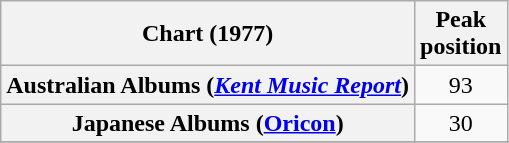<table class="wikitable sortable plainrowheaders" style="text-align:center">
<tr>
<th scope="col">Chart (1977)</th>
<th scope="col">Peak<br>position</th>
</tr>
<tr>
<th scope="row">Australian Albums (<em><a href='#'>Kent Music Report</a></em>)</th>
<td>93</td>
</tr>
<tr>
<th scope="row">Japanese Albums (<a href='#'>Oricon</a>)</th>
<td align="center">30</td>
</tr>
<tr>
</tr>
</table>
